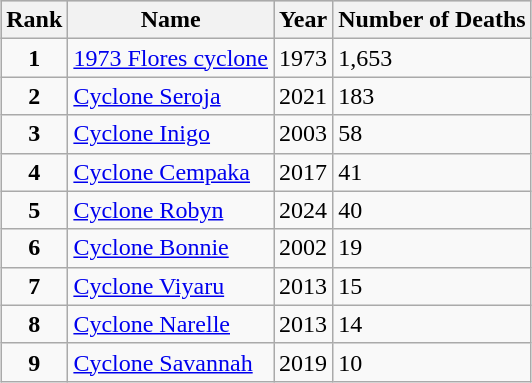<table class="wikitable" align="center" style="margin-left: auto; margin-right: auto; border: none;">
<tr bgcolor="#CCCCCC">
<th>Rank</th>
<th>Name</th>
<th>Year</th>
<th>Number of Deaths</th>
</tr>
<tr>
<td style="text-align:center"><strong>1</strong></td>
<td><a href='#'>1973 Flores cyclone</a></td>
<td>1973</td>
<td>1,653</td>
</tr>
<tr>
<td style="text-align:center"><strong>2</strong></td>
<td><a href='#'>Cyclone Seroja</a></td>
<td>2021</td>
<td>183</td>
</tr>
<tr>
<td style="text-align:center"><strong>3</strong></td>
<td><a href='#'>Cyclone Inigo</a></td>
<td>2003</td>
<td>58</td>
</tr>
<tr>
<td style="text-align:center"><strong>4</strong></td>
<td><a href='#'>Cyclone Cempaka</a></td>
<td>2017</td>
<td>41</td>
</tr>
<tr>
<td style="text-align:center"><strong>5</strong></td>
<td><a href='#'>Cyclone Robyn</a></td>
<td>2024</td>
<td>40</td>
</tr>
<tr>
<td style="text-align:center"><strong>6</strong></td>
<td><a href='#'>Cyclone Bonnie</a></td>
<td>2002</td>
<td>19</td>
</tr>
<tr>
<td style="text-align:center"><strong>7</strong></td>
<td><a href='#'>Cyclone Viyaru</a></td>
<td>2013</td>
<td>15</td>
</tr>
<tr>
<td style="text-align:center"><strong>8</strong></td>
<td><a href='#'>Cyclone Narelle</a></td>
<td>2013</td>
<td>14</td>
</tr>
<tr>
<td style="text-align:center"><strong>9</strong></td>
<td><a href='#'>Cyclone Savannah</a></td>
<td>2019</td>
<td>10</td>
</tr>
<tr>
</tr>
</table>
